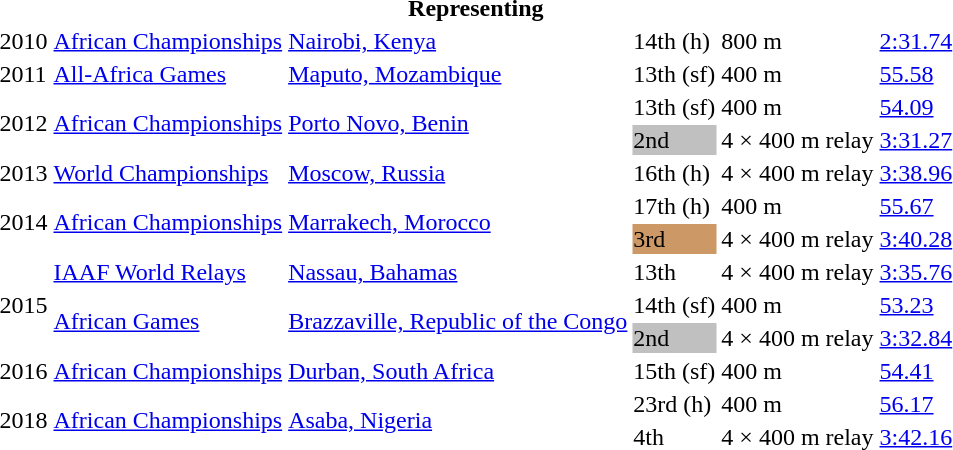<table>
<tr>
<th colspan="6">Representing </th>
</tr>
<tr>
<td>2010</td>
<td><a href='#'>African Championships</a></td>
<td><a href='#'>Nairobi, Kenya</a></td>
<td>14th (h)</td>
<td>800 m</td>
<td><a href='#'>2:31.74</a></td>
</tr>
<tr>
<td>2011</td>
<td><a href='#'>All-Africa Games</a></td>
<td><a href='#'>Maputo, Mozambique</a></td>
<td>13th (sf)</td>
<td>400 m</td>
<td><a href='#'>55.58</a></td>
</tr>
<tr>
<td rowspan=2>2012</td>
<td rowspan=2><a href='#'>African Championships</a></td>
<td rowspan=2><a href='#'>Porto Novo, Benin</a></td>
<td>13th (sf)</td>
<td>400 m</td>
<td><a href='#'>54.09</a></td>
</tr>
<tr>
<td bgcolor=silver>2nd</td>
<td>4 × 400 m relay</td>
<td><a href='#'>3:31.27</a></td>
</tr>
<tr>
<td>2013</td>
<td><a href='#'>World Championships</a></td>
<td><a href='#'>Moscow, Russia</a></td>
<td>16th (h)</td>
<td>4 × 400 m relay</td>
<td><a href='#'>3:38.96</a></td>
</tr>
<tr>
<td rowspan=2>2014</td>
<td rowspan=2><a href='#'>African Championships</a></td>
<td rowspan=2><a href='#'>Marrakech, Morocco</a></td>
<td>17th (h)</td>
<td>400 m</td>
<td><a href='#'>55.67</a></td>
</tr>
<tr>
<td bgcolor=cc9966>3rd</td>
<td>4 × 400 m relay</td>
<td><a href='#'>3:40.28</a></td>
</tr>
<tr>
<td rowspan=3>2015</td>
<td><a href='#'>IAAF World Relays</a></td>
<td><a href='#'>Nassau, Bahamas</a></td>
<td>13th</td>
<td>4 × 400 m relay</td>
<td><a href='#'>3:35.76</a></td>
</tr>
<tr>
<td rowspan=2><a href='#'>African Games</a></td>
<td rowspan=2><a href='#'>Brazzaville, Republic of the Congo</a></td>
<td>14th (sf)</td>
<td>400 m</td>
<td><a href='#'>53.23</a></td>
</tr>
<tr>
<td bgcolor=silver>2nd</td>
<td>4 × 400 m relay</td>
<td><a href='#'>3:32.84</a></td>
</tr>
<tr>
<td>2016</td>
<td><a href='#'>African Championships</a></td>
<td><a href='#'>Durban, South Africa</a></td>
<td>15th (sf)</td>
<td>400 m</td>
<td><a href='#'>54.41</a></td>
</tr>
<tr>
<td rowspan=2>2018</td>
<td rowspan=2><a href='#'>African Championships</a></td>
<td rowspan=2><a href='#'>Asaba, Nigeria</a></td>
<td>23rd (h)</td>
<td>400 m</td>
<td><a href='#'>56.17</a></td>
</tr>
<tr>
<td>4th</td>
<td>4 × 400 m relay</td>
<td><a href='#'>3:42.16</a></td>
</tr>
</table>
